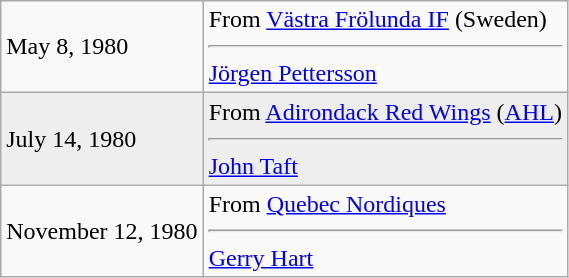<table class="wikitable">
<tr>
<td>May 8, 1980</td>
<td valign="top">From <a href='#'>Västra Frölunda IF</a> (Sweden)<hr><a href='#'>Jörgen Pettersson</a></td>
</tr>
<tr style="background:#eee;">
<td>July 14, 1980</td>
<td valign="top">From <a href='#'>Adirondack Red Wings</a> (<a href='#'>AHL</a>)<hr><a href='#'>John Taft</a></td>
</tr>
<tr>
<td>November 12, 1980</td>
<td valign="top">From <a href='#'>Quebec Nordiques</a><hr><a href='#'>Gerry Hart</a></td>
</tr>
</table>
